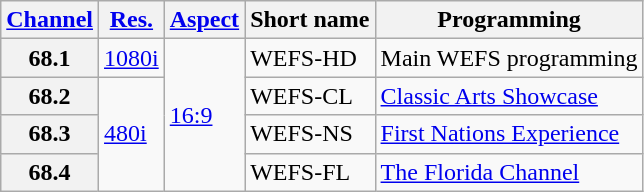<table class="wikitable">
<tr>
<th scope = "col"><a href='#'>Channel</a></th>
<th scope = "col"><a href='#'>Res.</a></th>
<th scope = "col"><a href='#'>Aspect</a></th>
<th scope = "col">Short name</th>
<th scope = "col">Programming</th>
</tr>
<tr>
<th scope = "row">68.1</th>
<td><a href='#'>1080i</a></td>
<td rowspan=4><a href='#'>16:9</a></td>
<td>WEFS-HD</td>
<td>Main WEFS programming</td>
</tr>
<tr>
<th scope = "row">68.2</th>
<td rowspan=3><a href='#'>480i</a></td>
<td>WEFS-CL</td>
<td><a href='#'>Classic Arts Showcase</a></td>
</tr>
<tr>
<th scope = "row">68.3</th>
<td>WEFS-NS</td>
<td><a href='#'>First Nations Experience</a></td>
</tr>
<tr>
<th scope = "row">68.4</th>
<td>WEFS-FL</td>
<td><a href='#'>The Florida Channel</a></td>
</tr>
</table>
